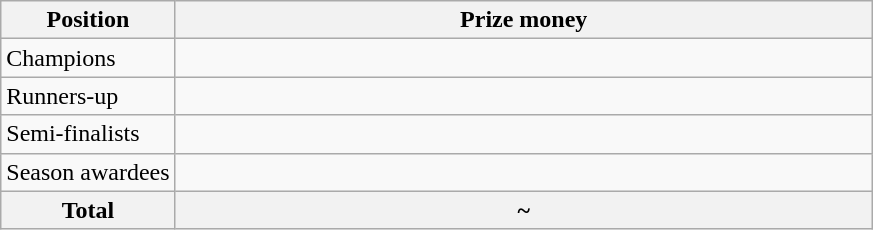<table class="wikitable">
<tr>
<th>Position</th>
<th>Prize money</th>
</tr>
<tr>
<td width=20%>Champions</td>
<td></td>
</tr>
<tr>
<td>Runners-up</td>
<td></td>
</tr>
<tr>
<td>Semi-finalists</td>
<td></td>
</tr>
<tr>
<td>Season awardees</td>
<td></td>
</tr>
<tr>
<th>Total</th>
<th>~</th>
</tr>
</table>
